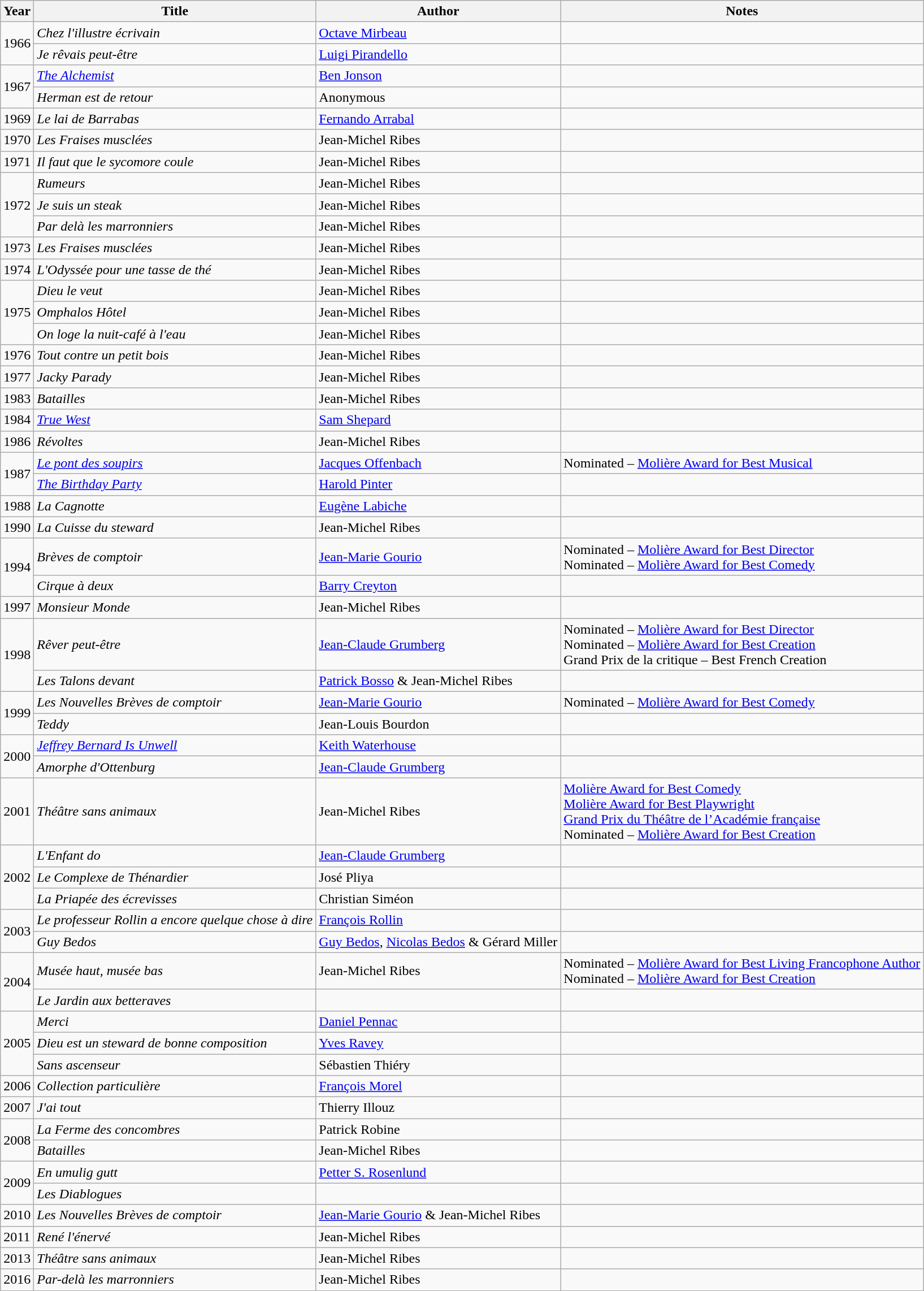<table class=wikitable>
<tr>
<th>Year</th>
<th>Title</th>
<th>Author</th>
<th>Notes</th>
</tr>
<tr>
<td rowspan=2>1966</td>
<td><em>Chez l'illustre écrivain</em></td>
<td><a href='#'>Octave Mirbeau</a></td>
<td></td>
</tr>
<tr>
<td><em>Je rêvais peut-être</em></td>
<td><a href='#'>Luigi Pirandello</a></td>
<td></td>
</tr>
<tr>
<td rowspan=2>1967</td>
<td><em><a href='#'>The Alchemist</a></em></td>
<td><a href='#'>Ben Jonson</a></td>
<td></td>
</tr>
<tr>
<td><em>Herman est de retour</em></td>
<td>Anonymous</td>
<td></td>
</tr>
<tr>
<td>1969</td>
<td><em>Le lai de Barrabas</em></td>
<td><a href='#'>Fernando Arrabal</a></td>
<td></td>
</tr>
<tr>
<td>1970</td>
<td><em>Les Fraises musclées</em></td>
<td>Jean-Michel Ribes</td>
<td></td>
</tr>
<tr>
<td>1971</td>
<td><em>Il faut que le sycomore coule</em></td>
<td>Jean-Michel Ribes</td>
<td></td>
</tr>
<tr>
<td rowspan=3>1972</td>
<td><em>Rumeurs</em></td>
<td>Jean-Michel Ribes</td>
<td></td>
</tr>
<tr>
<td><em>Je suis un steak</em></td>
<td>Jean-Michel Ribes</td>
<td></td>
</tr>
<tr>
<td><em>Par delà les marronniers</em></td>
<td>Jean-Michel Ribes</td>
<td></td>
</tr>
<tr>
<td>1973</td>
<td><em>Les Fraises musclées</em></td>
<td>Jean-Michel Ribes</td>
<td></td>
</tr>
<tr>
<td>1974</td>
<td><em>L'Odyssée pour une tasse de thé</em></td>
<td>Jean-Michel Ribes</td>
<td></td>
</tr>
<tr>
<td rowspan=3>1975</td>
<td><em>Dieu le veut</em></td>
<td>Jean-Michel Ribes</td>
<td></td>
</tr>
<tr>
<td><em>Omphalos Hôtel</em></td>
<td>Jean-Michel Ribes</td>
<td></td>
</tr>
<tr>
<td><em>On loge la nuit-café à l'eau</em></td>
<td>Jean-Michel Ribes</td>
<td></td>
</tr>
<tr>
<td>1976</td>
<td><em>Tout contre un petit bois</em></td>
<td>Jean-Michel Ribes</td>
<td></td>
</tr>
<tr>
<td>1977</td>
<td><em>Jacky Parady</em></td>
<td>Jean-Michel Ribes</td>
<td></td>
</tr>
<tr>
<td>1983</td>
<td><em>Batailles</em></td>
<td>Jean-Michel Ribes</td>
<td></td>
</tr>
<tr>
<td>1984</td>
<td><em><a href='#'>True West</a></em></td>
<td><a href='#'>Sam Shepard</a></td>
<td></td>
</tr>
<tr>
<td>1986</td>
<td><em>Révoltes</em></td>
<td>Jean-Michel Ribes</td>
<td></td>
</tr>
<tr>
<td rowspan=2>1987</td>
<td><em><a href='#'>Le pont des soupirs</a></em></td>
<td><a href='#'>Jacques Offenbach</a></td>
<td>Nominated – <a href='#'>Molière Award for Best Musical</a></td>
</tr>
<tr>
<td><em><a href='#'>The Birthday Party</a></em></td>
<td><a href='#'>Harold Pinter</a></td>
<td></td>
</tr>
<tr>
<td>1988</td>
<td><em>La Cagnotte</em></td>
<td><a href='#'>Eugène Labiche</a></td>
<td></td>
</tr>
<tr>
<td>1990</td>
<td><em>La Cuisse du steward</em></td>
<td>Jean-Michel Ribes</td>
<td></td>
</tr>
<tr>
<td rowspan=2>1994</td>
<td><em>Brèves de comptoir</em></td>
<td><a href='#'>Jean-Marie Gourio</a></td>
<td>Nominated – <a href='#'>Molière Award for Best Director</a><br>Nominated – <a href='#'>Molière Award for Best Comedy</a></td>
</tr>
<tr>
<td><em>Cirque à deux</em></td>
<td><a href='#'>Barry Creyton</a></td>
<td></td>
</tr>
<tr>
<td>1997</td>
<td><em>Monsieur Monde</em></td>
<td>Jean-Michel Ribes</td>
<td></td>
</tr>
<tr>
<td rowspan=2>1998</td>
<td><em>Rêver peut-être</em></td>
<td><a href='#'>Jean-Claude Grumberg</a></td>
<td>Nominated – <a href='#'>Molière Award for Best Director</a><br>Nominated – <a href='#'>Molière Award for Best Creation</a><br>Grand Prix de la critique – Best French Creation</td>
</tr>
<tr>
<td><em>Les Talons devant</em></td>
<td><a href='#'>Patrick Bosso</a> & Jean-Michel Ribes</td>
<td></td>
</tr>
<tr>
<td rowspan=2>1999</td>
<td><em>Les Nouvelles Brèves de comptoir</em></td>
<td><a href='#'>Jean-Marie Gourio</a></td>
<td>Nominated – <a href='#'>Molière Award for Best Comedy</a></td>
</tr>
<tr>
<td><em>Teddy</em></td>
<td>Jean-Louis Bourdon</td>
<td></td>
</tr>
<tr>
<td rowspan=2>2000</td>
<td><em><a href='#'>Jeffrey Bernard Is Unwell</a></em></td>
<td><a href='#'>Keith Waterhouse</a></td>
<td></td>
</tr>
<tr>
<td><em>Amorphe d'Ottenburg</em></td>
<td><a href='#'>Jean-Claude Grumberg</a></td>
<td></td>
</tr>
<tr>
<td>2001</td>
<td><em>Théâtre sans animaux</em></td>
<td>Jean-Michel Ribes</td>
<td><a href='#'>Molière Award for Best Comedy</a><br><a href='#'>Molière Award for Best Playwright</a><br><a href='#'>Grand Prix du Théâtre de l’Académie française</a><br>Nominated – <a href='#'>Molière Award for Best Creation</a></td>
</tr>
<tr>
<td rowspan=3>2002</td>
<td><em>L'Enfant do</em></td>
<td><a href='#'>Jean-Claude Grumberg</a></td>
<td></td>
</tr>
<tr>
<td><em>Le Complexe de Thénardier</em></td>
<td>José Pliya</td>
<td></td>
</tr>
<tr>
<td><em>La Priapée des écrevisses</em></td>
<td>Christian Siméon</td>
<td></td>
</tr>
<tr>
<td rowspan=2>2003</td>
<td><em>Le professeur Rollin a encore quelque chose à dire</em></td>
<td><a href='#'>François Rollin</a></td>
<td></td>
</tr>
<tr>
<td><em>Guy Bedos</em></td>
<td><a href='#'>Guy Bedos</a>, <a href='#'>Nicolas Bedos</a> & Gérard Miller</td>
<td></td>
</tr>
<tr>
<td rowspan=2>2004</td>
<td><em>Musée haut, musée bas</em></td>
<td>Jean-Michel Ribes</td>
<td>Nominated – <a href='#'>Molière Award for Best Living Francophone Author</a><br>Nominated – <a href='#'>Molière Award for Best Creation</a></td>
</tr>
<tr>
<td><em>Le Jardin aux betteraves</em></td>
<td></td>
<td></td>
</tr>
<tr>
<td rowspan=3>2005</td>
<td><em>Merci</em></td>
<td><a href='#'>Daniel Pennac</a></td>
<td></td>
</tr>
<tr>
<td><em>Dieu est un steward de bonne composition</em></td>
<td><a href='#'>Yves Ravey</a></td>
<td></td>
</tr>
<tr>
<td><em>Sans ascenseur</em></td>
<td>Sébastien Thiéry</td>
<td></td>
</tr>
<tr>
<td>2006</td>
<td><em>Collection particulière</em></td>
<td><a href='#'>François Morel</a></td>
<td></td>
</tr>
<tr>
<td>2007</td>
<td><em>J'ai tout</em></td>
<td>Thierry Illouz</td>
<td></td>
</tr>
<tr>
<td rowspan=2>2008</td>
<td><em>La Ferme des concombres</em></td>
<td>Patrick Robine</td>
<td></td>
</tr>
<tr>
<td><em>Batailles</em></td>
<td>Jean-Michel Ribes</td>
<td></td>
</tr>
<tr>
<td rowspan=2>2009</td>
<td><em>En umulig gutt</em></td>
<td><a href='#'>Petter S. Rosenlund</a></td>
<td></td>
</tr>
<tr>
<td><em>Les Diablogues</em></td>
<td></td>
<td></td>
</tr>
<tr>
<td>2010</td>
<td><em>Les Nouvelles Brèves de comptoir</em></td>
<td><a href='#'>Jean-Marie Gourio</a> & Jean-Michel Ribes</td>
<td></td>
</tr>
<tr>
<td>2011</td>
<td><em>René l'énervé</em></td>
<td>Jean-Michel Ribes</td>
<td></td>
</tr>
<tr>
<td>2013</td>
<td><em>Théâtre sans animaux</em></td>
<td>Jean-Michel Ribes</td>
<td></td>
</tr>
<tr>
<td>2016</td>
<td><em>Par-delà les marronniers</em></td>
<td>Jean-Michel Ribes</td>
<td></td>
</tr>
<tr>
</tr>
</table>
